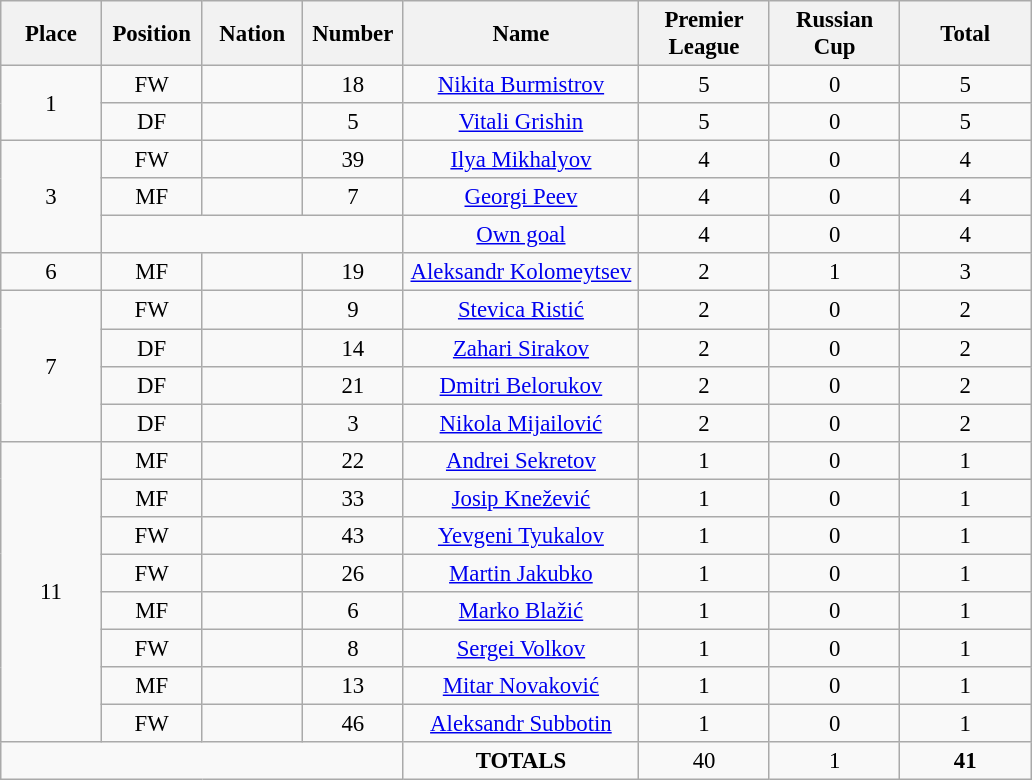<table class="wikitable" style="font-size: 95%; text-align: center;">
<tr>
<th width=60>Place</th>
<th width=60>Position</th>
<th width=60>Nation</th>
<th width=60>Number</th>
<th width=150>Name</th>
<th width=80>Premier League</th>
<th width=80>Russian Cup</th>
<th width=80>Total</th>
</tr>
<tr>
<td rowspan="2">1</td>
<td>FW</td>
<td></td>
<td>18</td>
<td><a href='#'>Nikita Burmistrov</a></td>
<td>5</td>
<td>0</td>
<td>5</td>
</tr>
<tr>
<td>DF</td>
<td></td>
<td>5</td>
<td><a href='#'>Vitali Grishin</a></td>
<td>5</td>
<td>0</td>
<td>5</td>
</tr>
<tr>
<td rowspan="3">3</td>
<td>FW</td>
<td></td>
<td>39</td>
<td><a href='#'>Ilya Mikhalyov</a></td>
<td>4</td>
<td>0</td>
<td>4</td>
</tr>
<tr>
<td>MF</td>
<td></td>
<td>7</td>
<td><a href='#'>Georgi Peev</a></td>
<td>4</td>
<td>0</td>
<td>4</td>
</tr>
<tr>
<td colspan="3"></td>
<td><a href='#'>Own goal</a></td>
<td>4</td>
<td>0</td>
<td>4</td>
</tr>
<tr>
<td>6</td>
<td>MF</td>
<td></td>
<td>19</td>
<td><a href='#'>Aleksandr Kolomeytsev</a></td>
<td>2</td>
<td>1</td>
<td>3</td>
</tr>
<tr>
<td rowspan="4">7</td>
<td>FW</td>
<td></td>
<td>9</td>
<td><a href='#'>Stevica Ristić</a></td>
<td>2</td>
<td>0</td>
<td>2</td>
</tr>
<tr>
<td>DF</td>
<td></td>
<td>14</td>
<td><a href='#'>Zahari Sirakov</a></td>
<td>2</td>
<td>0</td>
<td>2</td>
</tr>
<tr>
<td>DF</td>
<td></td>
<td>21</td>
<td><a href='#'>Dmitri Belorukov</a></td>
<td>2</td>
<td>0</td>
<td>2</td>
</tr>
<tr>
<td>DF</td>
<td></td>
<td>3</td>
<td><a href='#'>Nikola Mijailović</a></td>
<td>2</td>
<td>0</td>
<td>2</td>
</tr>
<tr>
<td rowspan="8">11</td>
<td>MF</td>
<td></td>
<td>22</td>
<td><a href='#'>Andrei Sekretov</a></td>
<td>1</td>
<td>0</td>
<td>1</td>
</tr>
<tr>
<td>MF</td>
<td></td>
<td>33</td>
<td><a href='#'>Josip Knežević</a></td>
<td>1</td>
<td>0</td>
<td>1</td>
</tr>
<tr>
<td>FW</td>
<td></td>
<td>43</td>
<td><a href='#'>Yevgeni Tyukalov</a></td>
<td>1</td>
<td>0</td>
<td>1</td>
</tr>
<tr>
<td>FW</td>
<td></td>
<td>26</td>
<td><a href='#'>Martin Jakubko</a></td>
<td>1</td>
<td>0</td>
<td>1</td>
</tr>
<tr>
<td>MF</td>
<td></td>
<td>6</td>
<td><a href='#'>Marko Blažić</a></td>
<td>1</td>
<td>0</td>
<td>1</td>
</tr>
<tr>
<td>FW</td>
<td></td>
<td>8</td>
<td><a href='#'>Sergei Volkov</a></td>
<td>1</td>
<td>0</td>
<td>1</td>
</tr>
<tr>
<td>MF</td>
<td></td>
<td>13</td>
<td><a href='#'>Mitar Novaković</a></td>
<td>1</td>
<td>0</td>
<td>1</td>
</tr>
<tr>
<td>FW</td>
<td></td>
<td>46</td>
<td><a href='#'>Aleksandr Subbotin</a></td>
<td>1</td>
<td>0</td>
<td>1</td>
</tr>
<tr>
<td colspan="4"></td>
<td><strong>TOTALS</strong></td>
<td>40</td>
<td>1</td>
<td><strong>41</strong></td>
</tr>
</table>
